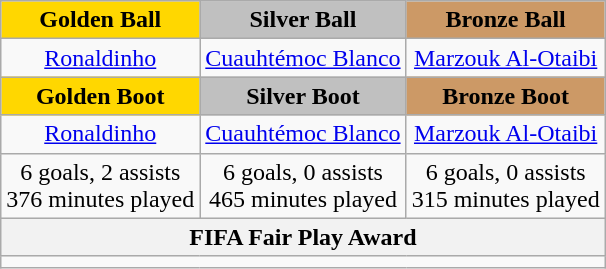<table class="wikitable" style="text-align:center">
<tr>
<th scope=col style="background-color: gold">Golden Ball</th>
<th scope=col style="background-color: silver">Silver Ball</th>
<th scope=col style="background-color: #cc9966">Bronze Ball</th>
</tr>
<tr>
<td> <a href='#'>Ronaldinho</a></td>
<td> <a href='#'>Cuauhtémoc Blanco</a></td>
<td> <a href='#'>Marzouk Al-Otaibi</a></td>
</tr>
<tr>
<th scope=col style="background-color: gold">Golden Boot</th>
<th scope=col style="background-color: silver">Silver Boot</th>
<th scope=col style="background-color: #cc9966">Bronze Boot</th>
</tr>
<tr>
<td> <a href='#'>Ronaldinho</a></td>
<td> <a href='#'>Cuauhtémoc Blanco</a></td>
<td> <a href='#'>Marzouk Al-Otaibi</a></td>
</tr>
<tr>
<td>6 goals, 2 assists<br>376 minutes played</td>
<td>6 goals, 0 assists<br>465 minutes played</td>
<td>6 goals, 0 assists<br>315 minutes played</td>
</tr>
<tr>
<th colspan="3">FIFA Fair Play Award</th>
</tr>
<tr>
<td colspan="3"></td>
</tr>
</table>
